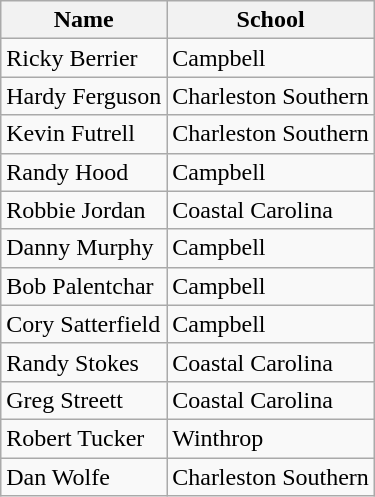<table class=wikitable>
<tr>
<th>Name</th>
<th>School</th>
</tr>
<tr>
<td>Ricky Berrier</td>
<td>Campbell</td>
</tr>
<tr>
<td>Hardy Ferguson</td>
<td>Charleston Southern</td>
</tr>
<tr>
<td>Kevin Futrell</td>
<td>Charleston Southern</td>
</tr>
<tr>
<td>Randy Hood</td>
<td>Campbell</td>
</tr>
<tr>
<td>Robbie Jordan</td>
<td>Coastal Carolina</td>
</tr>
<tr>
<td>Danny Murphy</td>
<td>Campbell</td>
</tr>
<tr>
<td>Bob Palentchar</td>
<td>Campbell</td>
</tr>
<tr>
<td>Cory  Satterfield</td>
<td>Campbell</td>
</tr>
<tr>
<td>Randy Stokes</td>
<td>Coastal Carolina</td>
</tr>
<tr>
<td>Greg Streett</td>
<td>Coastal Carolina</td>
</tr>
<tr>
<td>Robert Tucker</td>
<td>Winthrop</td>
</tr>
<tr>
<td>Dan Wolfe</td>
<td>Charleston Southern</td>
</tr>
</table>
